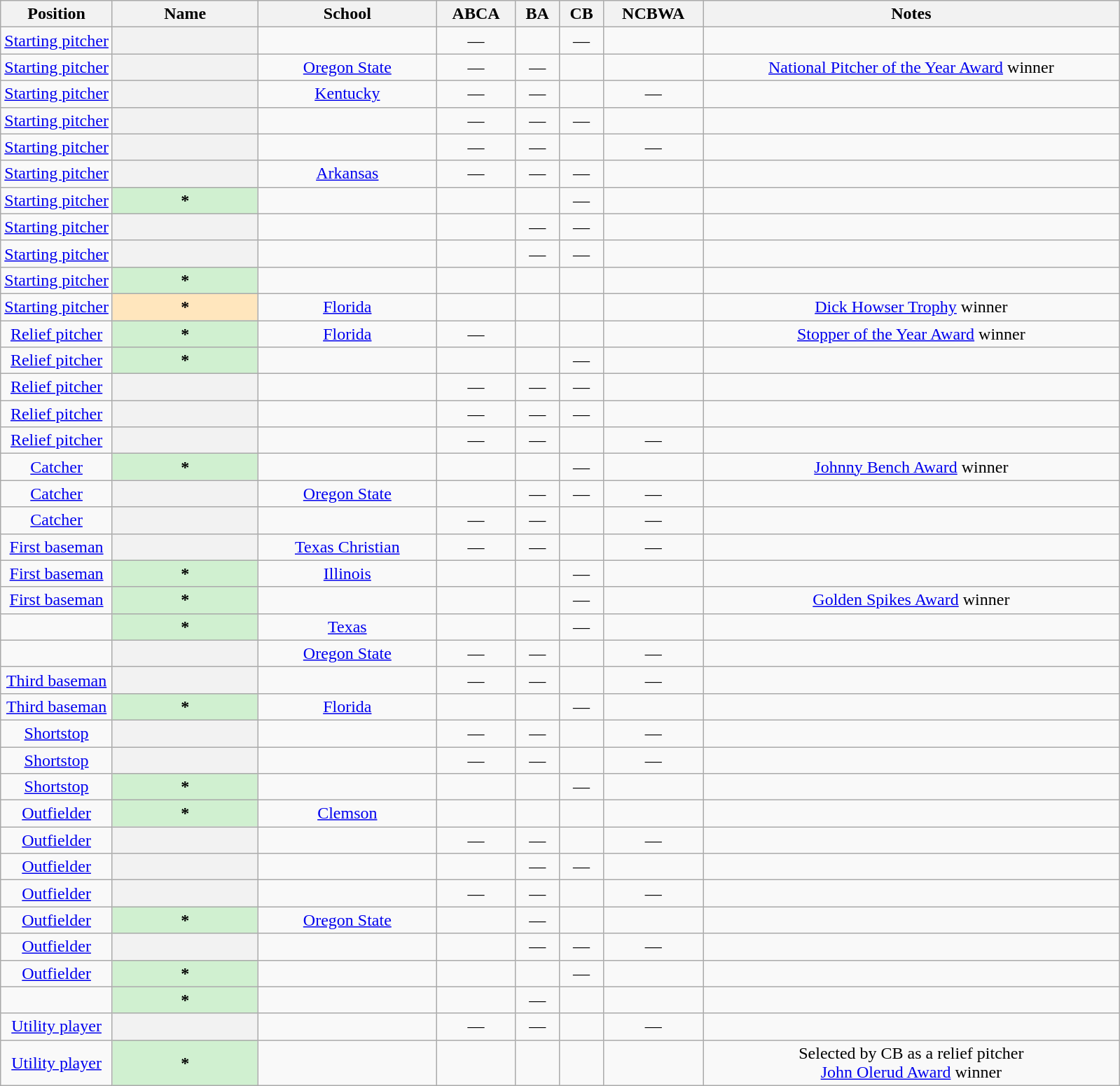<table class="wikitable sortable plainrowheaders" style="text-align:center">
<tr>
<th scope="col" style="width:10%;">Position</th>
<th scope="col" style="width:13%;">Name</th>
<th scope="col" style="width:16%;">School</th>
<th scope="col">ABCA</th>
<th scope="col">BA</th>
<th scope="col">CB</th>
<th scope="col">NCBWA</th>
<th scope="col" class="unsortable">Notes</th>
</tr>
<tr>
<td><a href='#'>Starting pitcher</a></td>
<th scope="row" style="text-align:center"></th>
<td></td>
<td>—</td>
<td></td>
<td>—</td>
<td></td>
<td></td>
</tr>
<tr>
<td><a href='#'>Starting pitcher</a></td>
<th scope="row" style="text-align:center"></th>
<td><a href='#'>Oregon State</a></td>
<td>—</td>
<td>—</td>
<td></td>
<td></td>
<td><a href='#'>National Pitcher of the Year Award</a> winner</td>
</tr>
<tr>
<td><a href='#'>Starting pitcher</a></td>
<th scope="row" style="text-align:center"></th>
<td><a href='#'>Kentucky</a></td>
<td>—</td>
<td>—</td>
<td></td>
<td>—</td>
<td></td>
</tr>
<tr>
<td><a href='#'>Starting pitcher</a></td>
<th scope="row" style="text-align:center"></th>
<td></td>
<td>—</td>
<td>—</td>
<td>—</td>
<td></td>
<td></td>
</tr>
<tr>
<td><a href='#'>Starting pitcher</a></td>
<th scope="row" style="text-align:center"></th>
<td></td>
<td>—</td>
<td>—</td>
<td></td>
<td>—</td>
<td></td>
</tr>
<tr>
<td><a href='#'>Starting pitcher</a></td>
<th scope="row" style="text-align:center"></th>
<td><a href='#'>Arkansas</a></td>
<td>—</td>
<td>—</td>
<td>—</td>
<td></td>
<td></td>
</tr>
<tr>
<td><a href='#'>Starting pitcher</a></td>
<th scope="row" style="text-align:center; background:#d0f0d0">*</th>
<td></td>
<td></td>
<td></td>
<td>—</td>
<td></td>
<td></td>
</tr>
<tr>
<td><a href='#'>Starting pitcher</a></td>
<th scope="row" style="text-align:center"></th>
<td></td>
<td></td>
<td>—</td>
<td>—</td>
<td></td>
<td></td>
</tr>
<tr>
<td><a href='#'>Starting pitcher</a></td>
<th scope="row" style="text-align:center"></th>
<td></td>
<td></td>
<td>—</td>
<td>—</td>
<td></td>
<td></td>
</tr>
<tr>
<td><a href='#'>Starting pitcher</a></td>
<th scope="row" style="text-align:center; background:#d0f0d0">*</th>
<td></td>
<td></td>
<td></td>
<td></td>
<td></td>
<td></td>
</tr>
<tr>
<td><a href='#'>Starting pitcher</a></td>
<th scope="row" style="text-align:center; background:#ffe6bd">*</th>
<td><a href='#'>Florida</a></td>
<td></td>
<td></td>
<td></td>
<td></td>
<td><a href='#'>Dick Howser Trophy</a> winner</td>
</tr>
<tr>
<td><a href='#'>Relief pitcher</a></td>
<th scope="row" style="text-align:center; background:#d0f0d0">*</th>
<td><a href='#'>Florida</a></td>
<td>—</td>
<td></td>
<td></td>
<td></td>
<td><a href='#'>Stopper of the Year Award</a> winner</td>
</tr>
<tr>
<td><a href='#'>Relief pitcher</a></td>
<th scope="row" style="text-align:center; background:#d0f0d0">*</th>
<td></td>
<td></td>
<td></td>
<td>—</td>
<td></td>
<td></td>
</tr>
<tr>
<td><a href='#'>Relief pitcher</a></td>
<th scope="row" style="text-align:center"></th>
<td></td>
<td>—</td>
<td>—</td>
<td>—</td>
<td></td>
<td></td>
</tr>
<tr>
<td><a href='#'>Relief pitcher</a></td>
<th scope="row" style="text-align:center"></th>
<td></td>
<td>—</td>
<td>—</td>
<td>—</td>
<td></td>
<td></td>
</tr>
<tr>
<td><a href='#'>Relief pitcher</a></td>
<th scope="row" style="text-align:center"></th>
<td></td>
<td>—</td>
<td>—</td>
<td></td>
<td>—</td>
<td></td>
</tr>
<tr>
<td><a href='#'>Catcher</a></td>
<th scope="row" style="text-align:center; background:#d0f0d0">*</th>
<td></td>
<td></td>
<td></td>
<td>—</td>
<td></td>
<td><a href='#'>Johnny Bench Award</a> winner</td>
</tr>
<tr>
<td><a href='#'>Catcher</a></td>
<th scope="row" style="text-align:center"></th>
<td><a href='#'>Oregon State</a></td>
<td></td>
<td>—</td>
<td>—</td>
<td>—</td>
<td></td>
</tr>
<tr>
<td><a href='#'>Catcher</a></td>
<th scope="row" style="text-align:center"></th>
<td></td>
<td>—</td>
<td>—</td>
<td></td>
<td>—</td>
<td></td>
</tr>
<tr>
<td><a href='#'>First baseman</a></td>
<th scope="row" style="text-align:center"></th>
<td><a href='#'>Texas Christian</a></td>
<td>—</td>
<td>—</td>
<td></td>
<td>—</td>
<td></td>
</tr>
<tr>
<td><a href='#'>First baseman</a></td>
<th scope="row" style="text-align:center; background:#d0f0d0">*</th>
<td><a href='#'>Illinois</a></td>
<td></td>
<td></td>
<td>—</td>
<td></td>
<td></td>
</tr>
<tr>
<td><a href='#'>First baseman</a></td>
<th scope="row" style="text-align:center; background:#d0f0d0">*</th>
<td></td>
<td></td>
<td></td>
<td>—</td>
<td></td>
<td><a href='#'>Golden Spikes Award</a> winner</td>
</tr>
<tr>
<td></td>
<th scope="row" style="text-align:center; background:#d0f0d0">*</th>
<td><a href='#'>Texas</a></td>
<td></td>
<td></td>
<td>—</td>
<td></td>
<td></td>
</tr>
<tr>
<td></td>
<th scope="row" style="text-align:center"></th>
<td><a href='#'>Oregon State</a></td>
<td>—</td>
<td>—</td>
<td></td>
<td>—</td>
<td></td>
</tr>
<tr>
<td><a href='#'>Third baseman</a></td>
<th scope="row" style="text-align:center"></th>
<td></td>
<td>—</td>
<td>—</td>
<td></td>
<td>—</td>
<td></td>
</tr>
<tr>
<td><a href='#'>Third baseman</a></td>
<th scope="row" style="text-align:center; background:#d0f0d0">*</th>
<td><a href='#'>Florida</a></td>
<td></td>
<td></td>
<td>—</td>
<td></td>
<td></td>
</tr>
<tr>
<td><a href='#'>Shortstop</a></td>
<th scope="row" style="text-align:center"></th>
<td></td>
<td>—</td>
<td>—</td>
<td></td>
<td>—</td>
<td></td>
</tr>
<tr>
<td><a href='#'>Shortstop</a></td>
<th scope="row" style="text-align:center"></th>
<td></td>
<td>—</td>
<td>—</td>
<td></td>
<td>—</td>
<td></td>
</tr>
<tr>
<td><a href='#'>Shortstop</a></td>
<th scope="row" style="text-align:center; background:#d0f0d0">*</th>
<td></td>
<td></td>
<td></td>
<td>—</td>
<td></td>
<td></td>
</tr>
<tr>
<td><a href='#'>Outfielder</a></td>
<th scope="row" style="text-align:center; background:#d0f0d0">*</th>
<td><a href='#'>Clemson</a></td>
<td></td>
<td></td>
<td></td>
<td></td>
<td></td>
</tr>
<tr>
<td><a href='#'>Outfielder</a></td>
<th scope="row" style="text-align:center"></th>
<td></td>
<td>—</td>
<td>—</td>
<td></td>
<td>—</td>
<td></td>
</tr>
<tr>
<td><a href='#'>Outfielder</a></td>
<th scope="row" style="text-align:center"></th>
<td></td>
<td></td>
<td>—</td>
<td>—</td>
<td></td>
<td></td>
</tr>
<tr>
<td><a href='#'>Outfielder</a></td>
<th scope="row" style="text-align:center"></th>
<td></td>
<td>—</td>
<td>—</td>
<td></td>
<td>—</td>
<td></td>
</tr>
<tr>
<td><a href='#'>Outfielder</a></td>
<th scope="row" style="text-align:center; background:#d0f0d0">*</th>
<td><a href='#'>Oregon State</a></td>
<td></td>
<td>—</td>
<td></td>
<td></td>
<td></td>
</tr>
<tr>
<td><a href='#'>Outfielder</a></td>
<th scope="row" style="text-align:center"></th>
<td></td>
<td></td>
<td>—</td>
<td>—</td>
<td>—</td>
<td></td>
</tr>
<tr>
<td><a href='#'>Outfielder</a></td>
<th scope="row" style="text-align:center; background:#d0f0d0">*</th>
<td></td>
<td></td>
<td></td>
<td>—</td>
<td></td>
<td></td>
</tr>
<tr>
<td></td>
<th scope="row" style="text-align:center; background:#d0f0d0">*</th>
<td></td>
<td></td>
<td>—</td>
<td></td>
<td></td>
<td></td>
</tr>
<tr>
<td><a href='#'>Utility player</a></td>
<th scope="row" style="text-align:center"></th>
<td></td>
<td>—</td>
<td>—</td>
<td></td>
<td>—</td>
<td></td>
</tr>
<tr>
<td><a href='#'>Utility player</a></td>
<th scope="row" style="text-align:center; background:#d0f0d0">*</th>
<td></td>
<td></td>
<td></td>
<td></td>
<td></td>
<td>Selected by CB as a relief pitcher<br><a href='#'>John Olerud Award</a> winner</td>
</tr>
</table>
